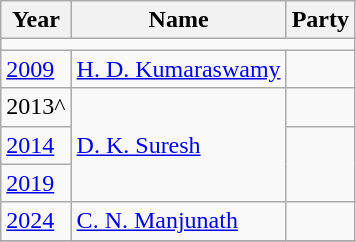<table class="wikitable">
<tr>
<th>Year</th>
<th>Name</th>
<th Colspan=2>Party</th>
</tr>
<tr>
<td colspan=4></td>
</tr>
<tr>
<td><a href='#'>2009</a></td>
<td><a href='#'>H. D. Kumaraswamy</a></td>
<td></td>
</tr>
<tr>
<td>2013^</td>
<td rowspan="3"><a href='#'>D. K. Suresh</a></td>
<td></td>
</tr>
<tr>
<td><a href='#'>2014</a></td>
</tr>
<tr>
<td><a href='#'>2019</a></td>
</tr>
<tr>
<td><a href='#'>2024</a></td>
<td><a href='#'>C. N. Manjunath</a></td>
<td></td>
</tr>
<tr>
</tr>
</table>
